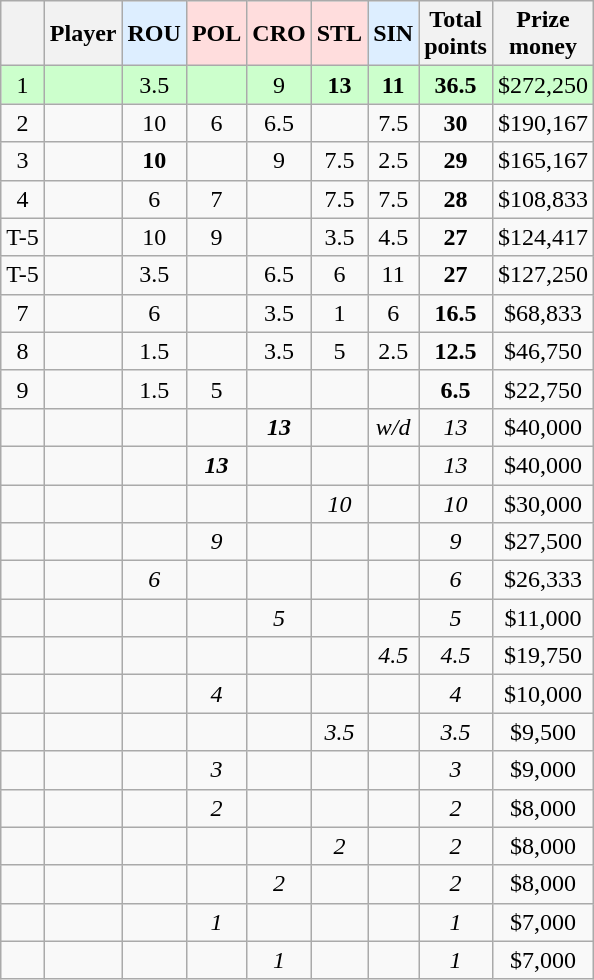<table class="wikitable sortable" style="text-align:center;">
<tr>
<th></th>
<th>Player</th>
<th style="background-color:#ddeeff">ROU</th>
<th style="background-color:#ffdddd">POL</th>
<th style="background-color:#ffdddd">CRO</th>
<th style="background-color:#ffdddd">STL</th>
<th style="background-color:#ddeeff">SIN</th>
<th>Total<br>points</th>
<th>Prize<br>money</th>
</tr>
<tr style="background-color:#ccffcc"|>
<td>1</td>
<td align=left><strong></strong></td>
<td>3.5</td>
<td></td>
<td>9</td>
<td><strong>13</strong></td>
<td><strong>11</strong></td>
<td><strong>36.5</strong></td>
<td>$272,250</td>
</tr>
<tr>
<td>2</td>
<td align=left></td>
<td>10</td>
<td>6</td>
<td>6.5</td>
<td></td>
<td>7.5</td>
<td><strong>30</strong></td>
<td>$190,167</td>
</tr>
<tr>
<td>3</td>
<td align=left></td>
<td><strong>10</strong></td>
<td></td>
<td>9</td>
<td>7.5</td>
<td>2.5</td>
<td><strong>29</strong></td>
<td>$165,167</td>
</tr>
<tr>
<td>4</td>
<td align=left></td>
<td>6</td>
<td>7</td>
<td></td>
<td>7.5</td>
<td>7.5</td>
<td><strong>28</strong></td>
<td>$108,833</td>
</tr>
<tr>
<td>T-5</td>
<td align=left></td>
<td>10</td>
<td>9</td>
<td></td>
<td>3.5</td>
<td>4.5</td>
<td><strong>27</strong></td>
<td>$124,417</td>
</tr>
<tr>
<td>T-5</td>
<td align=left></td>
<td>3.5</td>
<td></td>
<td>6.5</td>
<td>6</td>
<td>11</td>
<td><strong>27</strong></td>
<td>$127,250</td>
</tr>
<tr>
<td>7</td>
<td align=left></td>
<td>6</td>
<td></td>
<td>3.5</td>
<td>1</td>
<td>6</td>
<td><strong>16.5</strong></td>
<td>$68,833</td>
</tr>
<tr>
<td>8</td>
<td align=left></td>
<td>1.5</td>
<td></td>
<td>3.5</td>
<td>5</td>
<td>2.5</td>
<td><strong>12.5</strong></td>
<td>$46,750</td>
</tr>
<tr>
<td>9</td>
<td align=left></td>
<td>1.5</td>
<td>5</td>
<td></td>
<td></td>
<td></td>
<td><strong>6.5</strong></td>
<td>$22,750</td>
</tr>
<tr>
<td></td>
<td align=left><em></em></td>
<td></td>
<td></td>
<td><strong><em>13</em></strong></td>
<td></td>
<td><em>w/d</em></td>
<td><em>13</em></td>
<td>$40,000</td>
</tr>
<tr>
<td></td>
<td align=left><em></em></td>
<td></td>
<td><strong><em>13</em></strong></td>
<td></td>
<td></td>
<td></td>
<td><em>13</em></td>
<td>$40,000</td>
</tr>
<tr>
<td></td>
<td align=left><em></em></td>
<td></td>
<td></td>
<td></td>
<td><em>10</em></td>
<td></td>
<td><em>10</em></td>
<td>$30,000</td>
</tr>
<tr>
<td></td>
<td align=left><em></em></td>
<td></td>
<td><em>9</em></td>
<td></td>
<td></td>
<td></td>
<td><em>9</em></td>
<td>$27,500</td>
</tr>
<tr>
<td></td>
<td align=left><em></em></td>
<td><em>6</em></td>
<td></td>
<td></td>
<td></td>
<td></td>
<td><em>6</em></td>
<td>$26,333</td>
</tr>
<tr>
<td></td>
<td align=left><em></em></td>
<td></td>
<td></td>
<td><em>5</em></td>
<td></td>
<td></td>
<td><em>5</em></td>
<td>$11,000</td>
</tr>
<tr>
<td></td>
<td align=left><em></em></td>
<td></td>
<td></td>
<td></td>
<td></td>
<td><em>4.5</em></td>
<td><em>4.5</em></td>
<td>$19,750</td>
</tr>
<tr>
<td></td>
<td align=left><em></em></td>
<td></td>
<td><em>4</em></td>
<td></td>
<td></td>
<td></td>
<td><em>4</em></td>
<td>$10,000</td>
</tr>
<tr>
<td></td>
<td align=left><em></em></td>
<td></td>
<td></td>
<td></td>
<td><em>3.5</em></td>
<td></td>
<td><em>3.5</em></td>
<td>$9,500</td>
</tr>
<tr>
<td></td>
<td align=left><em></em></td>
<td></td>
<td><em>3</em></td>
<td></td>
<td></td>
<td></td>
<td><em>3</em></td>
<td>$9,000</td>
</tr>
<tr>
<td></td>
<td align=left><em></em></td>
<td></td>
<td><em>2</em></td>
<td></td>
<td></td>
<td></td>
<td><em>2</em></td>
<td>$8,000</td>
</tr>
<tr>
<td></td>
<td align=left><em></em></td>
<td></td>
<td></td>
<td></td>
<td><em>2</em></td>
<td></td>
<td><em>2</em></td>
<td>$8,000</td>
</tr>
<tr>
<td></td>
<td align=left><em></em></td>
<td></td>
<td></td>
<td><em>2</em></td>
<td></td>
<td></td>
<td><em>2</em></td>
<td>$8,000</td>
</tr>
<tr>
<td></td>
<td align=left><em></em></td>
<td></td>
<td><em>1</em></td>
<td></td>
<td></td>
<td></td>
<td><em>1</em></td>
<td>$7,000</td>
</tr>
<tr>
<td></td>
<td align=left><em></em></td>
<td></td>
<td></td>
<td><em>1</em></td>
<td></td>
<td></td>
<td><em>1</em></td>
<td>$7,000</td>
</tr>
</table>
